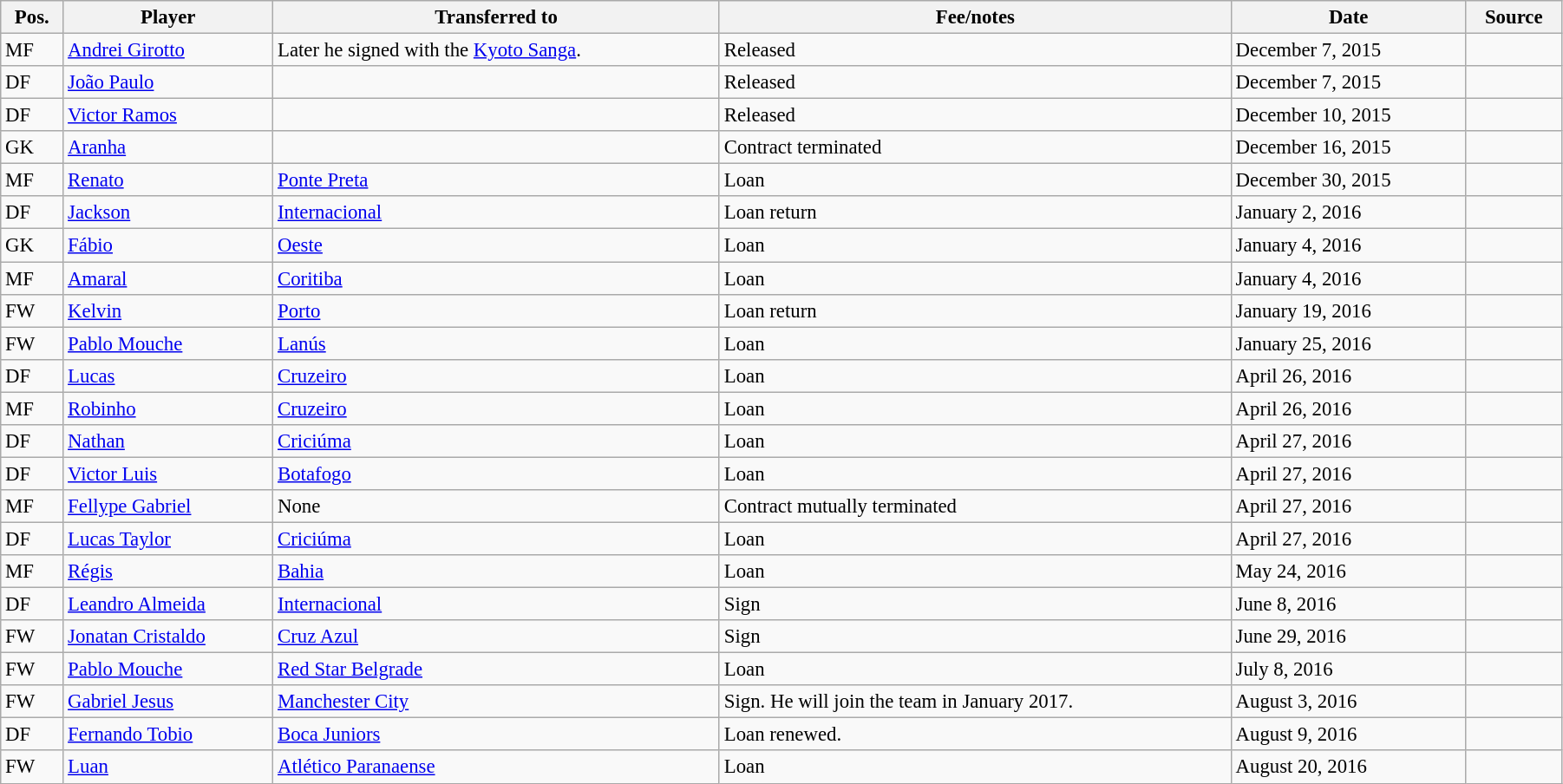<table class="wikitable sortable" style="width:95%; text-align:center; font-size:95%; text-align:left;">
<tr>
<th>Pos.</th>
<th>Player</th>
<th>Transferred to</th>
<th>Fee/notes</th>
<th>Date</th>
<th>Source</th>
</tr>
<tr>
<td>MF</td>
<td> <a href='#'>Andrei Girotto</a></td>
<td>Later he signed with the  <a href='#'>Kyoto Sanga</a>.</td>
<td>Released</td>
<td>December 7, 2015</td>
<td align=center></td>
</tr>
<tr>
<td>DF</td>
<td> <a href='#'>João Paulo</a></td>
<td></td>
<td>Released</td>
<td>December 7, 2015</td>
<td align=center></td>
</tr>
<tr>
<td>DF</td>
<td> <a href='#'>Victor Ramos</a></td>
<td></td>
<td>Released</td>
<td>December 10, 2015</td>
<td align=center></td>
</tr>
<tr>
<td>GK</td>
<td> <a href='#'>Aranha</a></td>
<td></td>
<td>Contract terminated</td>
<td>December 16, 2015</td>
<td align=center></td>
</tr>
<tr>
<td>MF</td>
<td> <a href='#'>Renato</a></td>
<td> <a href='#'>Ponte Preta</a></td>
<td>Loan</td>
<td>December 30, 2015</td>
<td align=center></td>
</tr>
<tr>
<td>DF</td>
<td> <a href='#'>Jackson</a></td>
<td> <a href='#'>Internacional</a></td>
<td>Loan return</td>
<td>January 2, 2016</td>
<td align=center></td>
</tr>
<tr>
<td>GK</td>
<td> <a href='#'>Fábio</a></td>
<td> <a href='#'>Oeste</a></td>
<td>Loan</td>
<td>January 4, 2016</td>
<td align=center></td>
</tr>
<tr>
<td>MF</td>
<td> <a href='#'>Amaral</a></td>
<td> <a href='#'>Coritiba</a></td>
<td>Loan</td>
<td>January 4, 2016</td>
<td align=center></td>
</tr>
<tr>
<td>FW</td>
<td> <a href='#'>Kelvin</a></td>
<td> <a href='#'>Porto</a></td>
<td>Loan return</td>
<td>January 19, 2016</td>
<td align=center></td>
</tr>
<tr>
<td>FW</td>
<td> <a href='#'>Pablo Mouche</a></td>
<td> <a href='#'>Lanús</a></td>
<td>Loan</td>
<td>January 25, 2016</td>
<td align=center></td>
</tr>
<tr>
<td>DF</td>
<td> <a href='#'>Lucas</a></td>
<td> <a href='#'>Cruzeiro</a></td>
<td>Loan</td>
<td>April 26, 2016</td>
<td align=center></td>
</tr>
<tr>
<td>MF</td>
<td> <a href='#'>Robinho</a></td>
<td> <a href='#'>Cruzeiro</a></td>
<td>Loan</td>
<td>April 26, 2016</td>
<td align=center></td>
</tr>
<tr>
<td>DF</td>
<td> <a href='#'>Nathan</a></td>
<td> <a href='#'>Criciúma</a></td>
<td>Loan</td>
<td>April 27, 2016</td>
<td align=center></td>
</tr>
<tr>
<td>DF</td>
<td> <a href='#'>Victor Luis</a></td>
<td> <a href='#'>Botafogo</a></td>
<td>Loan</td>
<td>April 27, 2016</td>
<td align=center></td>
</tr>
<tr>
<td>MF</td>
<td> <a href='#'>Fellype Gabriel</a></td>
<td>None</td>
<td>Contract mutually terminated</td>
<td>April 27, 2016</td>
<td align=center></td>
</tr>
<tr>
<td>DF</td>
<td> <a href='#'>Lucas Taylor</a></td>
<td> <a href='#'>Criciúma</a></td>
<td>Loan</td>
<td>April 27, 2016</td>
<td align=center></td>
</tr>
<tr>
<td>MF</td>
<td> <a href='#'>Régis</a></td>
<td> <a href='#'>Bahia</a></td>
<td>Loan</td>
<td>May 24, 2016</td>
<td align=center></td>
</tr>
<tr>
<td>DF</td>
<td> <a href='#'>Leandro Almeida</a></td>
<td> <a href='#'>Internacional</a></td>
<td>Sign</td>
<td>June 8, 2016</td>
<td align=center></td>
</tr>
<tr>
<td>FW</td>
<td> <a href='#'>Jonatan Cristaldo</a></td>
<td> <a href='#'>Cruz Azul</a></td>
<td>Sign</td>
<td>June 29, 2016</td>
<td align=center></td>
</tr>
<tr>
<td>FW</td>
<td> <a href='#'>Pablo Mouche</a></td>
<td> <a href='#'>Red Star Belgrade</a></td>
<td>Loan</td>
<td>July 8, 2016</td>
<td align=center></td>
</tr>
<tr>
<td>FW</td>
<td> <a href='#'>Gabriel Jesus</a></td>
<td> <a href='#'>Manchester City</a></td>
<td>Sign. He will join the team in January 2017.</td>
<td>August 3, 2016</td>
<td align=center></td>
</tr>
<tr>
<td>DF</td>
<td> <a href='#'>Fernando Tobio</a></td>
<td> <a href='#'>Boca Juniors</a></td>
<td>Loan renewed.</td>
<td>August 9, 2016</td>
<td align=center></td>
</tr>
<tr>
<td>FW</td>
<td> <a href='#'>Luan</a></td>
<td> <a href='#'>Atlético Paranaense</a></td>
<td>Loan</td>
<td>August 20, 2016</td>
<td align=center></td>
</tr>
</table>
